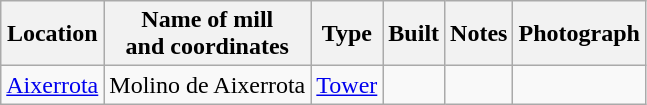<table class="wikitable">
<tr>
<th>Location</th>
<th>Name of mill<br>and coordinates</th>
<th>Type</th>
<th>Built</th>
<th>Notes</th>
<th>Photograph</th>
</tr>
<tr>
<td><a href='#'>Aixerrota</a></td>
<td>Molino de Aixerrota</td>
<td><a href='#'>Tower</a></td>
<td></td>
<td></td>
<td></td>
</tr>
</table>
